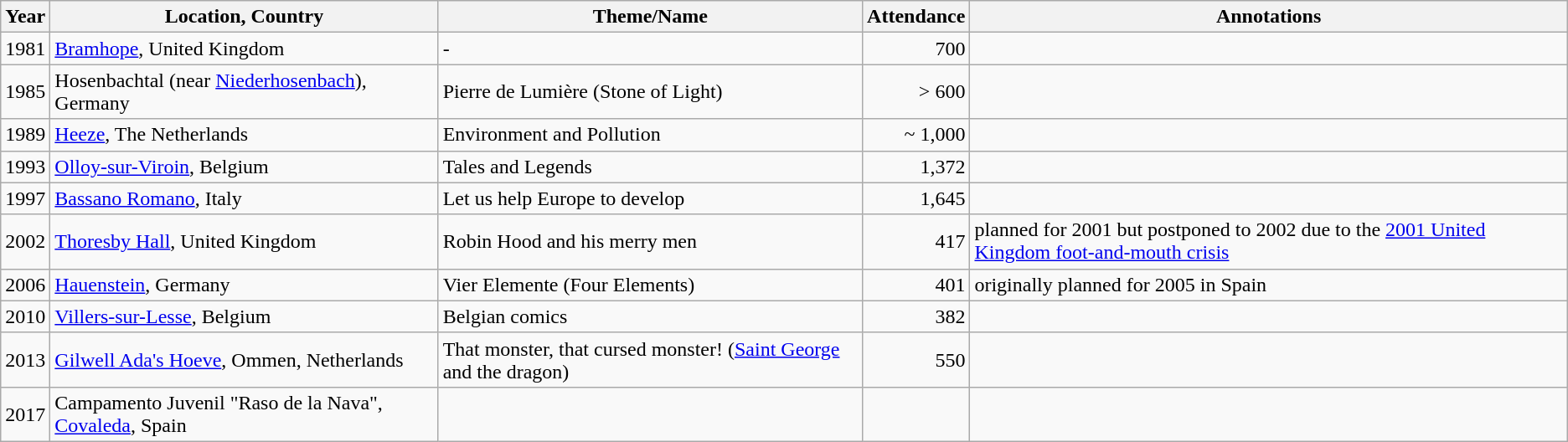<table class="wikitable">
<tr>
<th>Year</th>
<th>Location, Country</th>
<th>Theme/Name</th>
<th>Attendance</th>
<th>Annotations</th>
</tr>
<tr>
<td>1981</td>
<td><a href='#'>Bramhope</a>, United Kingdom</td>
<td>-</td>
<td align=right>700</td>
<td></td>
</tr>
<tr>
<td>1985</td>
<td>Hosenbachtal (near <a href='#'>Niederhosenbach</a>), Germany</td>
<td>Pierre de Lumière (Stone of Light)</td>
<td align=right>> 600</td>
<td></td>
</tr>
<tr>
<td>1989</td>
<td><a href='#'>Heeze</a>, The Netherlands</td>
<td>Environment and Pollution</td>
<td align=right>~ 1,000</td>
<td></td>
</tr>
<tr>
<td>1993</td>
<td><a href='#'>Olloy-sur-Viroin</a>, Belgium</td>
<td>Tales and Legends</td>
<td align=right>1,372</td>
<td></td>
</tr>
<tr>
<td>1997</td>
<td><a href='#'>Bassano Romano</a>, Italy</td>
<td>Let us help Europe to develop</td>
<td align=right>1,645</td>
<td></td>
</tr>
<tr>
<td>2002</td>
<td><a href='#'>Thoresby Hall</a>, United Kingdom</td>
<td>Robin Hood and his merry men</td>
<td align=right>417</td>
<td>planned for 2001 but postponed to 2002 due to the <a href='#'>2001 United Kingdom foot-and-mouth crisis</a></td>
</tr>
<tr>
<td>2006</td>
<td><a href='#'>Hauenstein</a>, Germany</td>
<td>Vier Elemente (Four Elements)</td>
<td align=right>401</td>
<td>originally planned for 2005 in Spain</td>
</tr>
<tr>
<td>2010</td>
<td><a href='#'>Villers-sur-Lesse</a>, Belgium</td>
<td>Belgian comics</td>
<td align=right>382 </td>
<td></td>
</tr>
<tr>
<td>2013</td>
<td><a href='#'>Gilwell Ada's Hoeve</a>, Ommen, Netherlands</td>
<td>That monster, that cursed monster! (<a href='#'>Saint George</a> and the dragon)</td>
<td align=right>550 </td>
<td></td>
</tr>
<tr>
<td>2017</td>
<td>Campamento Juvenil "Raso de la Nava", <a href='#'>Covaleda</a>, Spain</td>
<td></td>
<td></td>
<td></td>
</tr>
</table>
